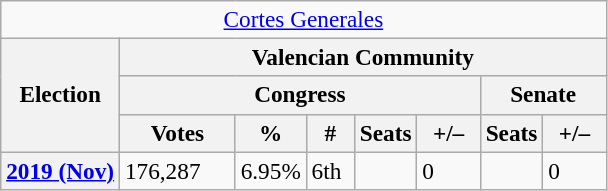<table class="wikitable" style="font-size:97%; text-align:left;">
<tr>
<td colspan="8" align="center"><a href='#'>Cortes Generales</a></td>
</tr>
<tr>
<th rowspan="3">Election</th>
<th colspan="7">Valencian Community</th>
</tr>
<tr>
<th colspan="5">Congress</th>
<th colspan="2">Senate</th>
</tr>
<tr>
<th width="70">Votes</th>
<th width="35">%</th>
<th width="25">#</th>
<th>Seats</th>
<th width="35">+/–</th>
<th>Seats</th>
<th width="35">+/–</th>
</tr>
<tr>
<th><a href='#'>2019 (Nov)</a></th>
<td>176,287</td>
<td>6.95%</td>
<td>6th</td>
<td></td>
<td>0</td>
<td></td>
<td>0</td>
</tr>
</table>
